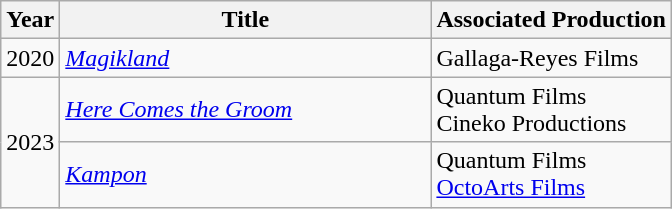<table class="wikitable plainrowheaders sortable">
<tr>
<th>Year</th>
<th style="width:15em;">Title</th>
<th>Associated Production</th>
</tr>
<tr>
<td>2020</td>
<td><em><a href='#'>Magikland</a></em></td>
<td>Gallaga-Reyes Films</td>
</tr>
<tr>
<td rowspan="2">2023</td>
<td><em><a href='#'>Here Comes the Groom</a></em></td>
<td>Quantum Films<br>Cineko Productions</td>
</tr>
<tr>
<td><em><a href='#'>Kampon</a></em></td>
<td>Quantum Films<br><a href='#'>OctoArts Films</a></td>
</tr>
</table>
